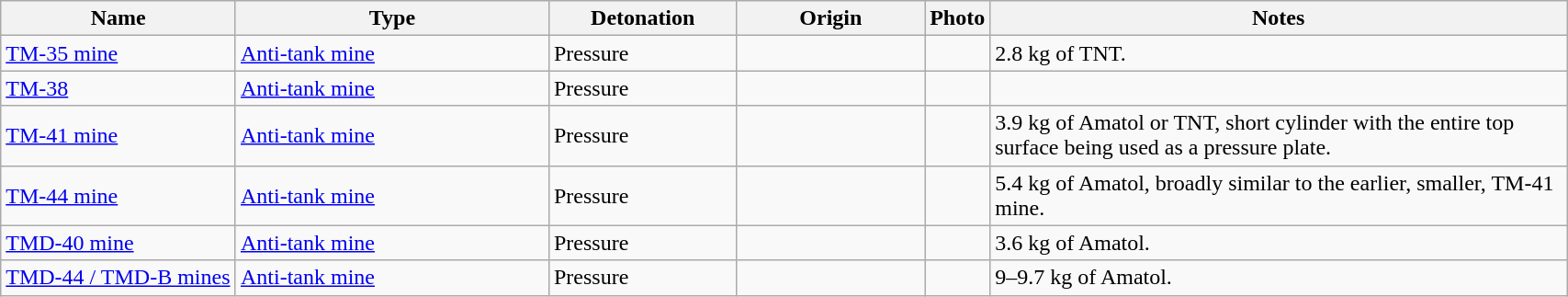<table class="wikitable" style="width:90%;">
<tr>
<th style="width:15%;">Name</th>
<th style="width:20%;">Type</th>
<th style="width:12%;">Detonation</th>
<th style="width:12%;">Origin</th>
<th>Photo</th>
<th>Notes</th>
</tr>
<tr>
<td><a href='#'>TM-35 mine</a></td>
<td><a href='#'>Anti-tank mine</a></td>
<td>Pressure</td>
<td></td>
<td></td>
<td>2.8 kg of TNT.</td>
</tr>
<tr>
<td><a href='#'>TM-38</a></td>
<td><a href='#'>Anti-tank mine</a></td>
<td>Pressure</td>
<td></td>
<td></td>
<td></td>
</tr>
<tr>
<td><a href='#'>TM-41 mine</a></td>
<td><a href='#'>Anti-tank mine</a></td>
<td>Pressure</td>
<td></td>
<td></td>
<td>3.9 kg of Amatol or TNT, short cylinder with the entire top surface being used as a pressure plate.</td>
</tr>
<tr>
<td><a href='#'>TM-44 mine</a></td>
<td><a href='#'>Anti-tank mine</a></td>
<td>Pressure</td>
<td></td>
<td></td>
<td>5.4 kg of Amatol, broadly similar to the earlier, smaller, TM-41 mine.</td>
</tr>
<tr>
<td><a href='#'>TMD-40 mine</a></td>
<td><a href='#'>Anti-tank mine</a></td>
<td>Pressure</td>
<td></td>
<td></td>
<td>3.6 kg of Amatol.</td>
</tr>
<tr>
<td><a href='#'>TMD-44 / TMD-B mines</a></td>
<td><a href='#'>Anti-tank mine</a></td>
<td>Pressure</td>
<td></td>
<td></td>
<td>9–9.7 kg of Amatol.</td>
</tr>
</table>
